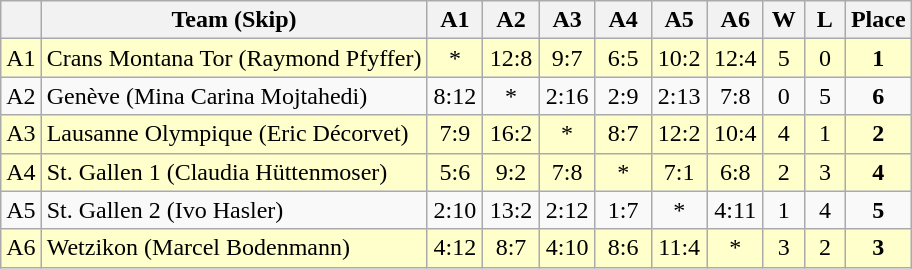<table class="wikitable" style="text-align:center;">
<tr>
<th></th>
<th>Team (Skip)</th>
<th width="30">A1</th>
<th width="30">A2</th>
<th width="30">A3</th>
<th width="30">A4</th>
<th width="30">A5</th>
<th width="30">A6</th>
<th width="20">W</th>
<th width="20">L</th>
<th>Place</th>
</tr>
<tr bgcolor=#ffffcc>
<td>A1</td>
<td align=left>Crans Montana Tor (Raymond Pfyffer)</td>
<td>*</td>
<td>12:8</td>
<td>9:7</td>
<td>6:5</td>
<td>10:2</td>
<td>12:4</td>
<td>5</td>
<td>0</td>
<td><strong>1</strong></td>
</tr>
<tr>
<td>A2</td>
<td align=left>Genève (Mina Carina Mojtahedi)</td>
<td>8:12</td>
<td>*</td>
<td>2:16</td>
<td>2:9</td>
<td>2:13</td>
<td>7:8</td>
<td>0</td>
<td>5</td>
<td><strong>6</strong></td>
</tr>
<tr bgcolor=#ffffcc>
<td>A3</td>
<td align=left>Lausanne Olympique (Eric Décorvet)</td>
<td>7:9</td>
<td>16:2</td>
<td>*</td>
<td>8:7</td>
<td>12:2</td>
<td>10:4</td>
<td>4</td>
<td>1</td>
<td><strong>2</strong></td>
</tr>
<tr bgcolor=#ffffcc>
<td>A4</td>
<td align=left>St. Gallen 1 (Claudia Hüttenmoser)</td>
<td>5:6</td>
<td>9:2</td>
<td>7:8</td>
<td>*</td>
<td>7:1</td>
<td>6:8</td>
<td>2</td>
<td>3</td>
<td><strong>4</strong></td>
</tr>
<tr>
<td>A5</td>
<td align=left>St. Gallen 2 (Ivo Hasler)</td>
<td>2:10</td>
<td>13:2</td>
<td>2:12</td>
<td>1:7</td>
<td>*</td>
<td>4:11</td>
<td>1</td>
<td>4</td>
<td><strong>5</strong></td>
</tr>
<tr bgcolor=#ffffcc>
<td>A6</td>
<td align=left>Wetzikon (Marcel Bodenmann)</td>
<td>4:12</td>
<td>8:7</td>
<td>4:10</td>
<td>8:6</td>
<td>11:4</td>
<td>*</td>
<td>3</td>
<td>2</td>
<td><strong>3</strong></td>
</tr>
</table>
